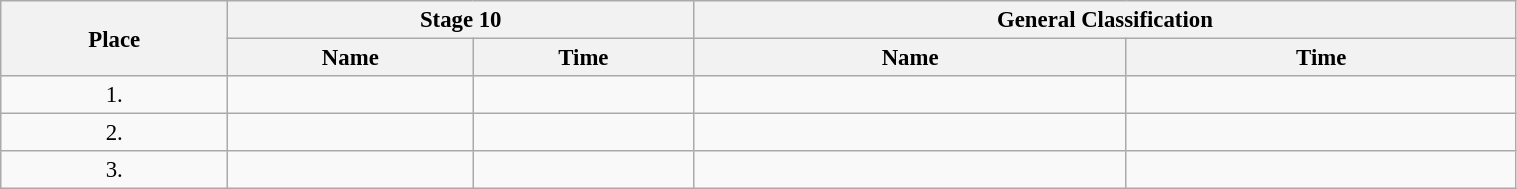<table class="wikitable"  style="font-size:95%; width:80%;">
<tr>
<th rowspan="2">Place</th>
<th colspan="2">Stage 10</th>
<th colspan="2">General Classification</th>
</tr>
<tr>
<th>Name</th>
<th>Time</th>
<th>Name</th>
<th>Time</th>
</tr>
<tr>
<td style="text-align:center;">1.</td>
<td></td>
<td></td>
<td></td>
<td></td>
</tr>
<tr>
<td style="text-align:center;">2.</td>
<td></td>
<td></td>
<td></td>
<td></td>
</tr>
<tr>
<td style="text-align:center;">3.</td>
<td></td>
<td></td>
<td></td>
<td></td>
</tr>
</table>
